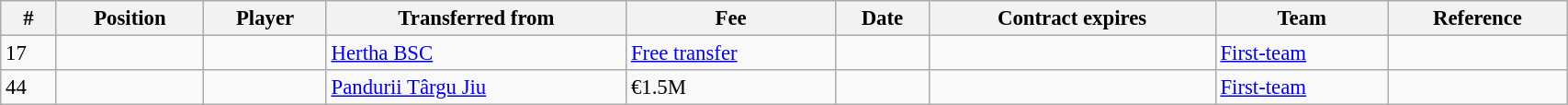<table class="wikitable sortable" style="width:90%; text-align:center; font-size:95%; text-align:left;">
<tr>
<th><strong>#</strong></th>
<th><strong>Position</strong></th>
<th><strong>Player</strong></th>
<th><strong>Transferred from</strong></th>
<th><strong>Fee</strong></th>
<th><strong>Date</strong></th>
<th><strong>Contract expires</strong></th>
<th><strong>Team</strong></th>
<th><strong>Reference</strong></th>
</tr>
<tr>
<td>17</td>
<td></td>
<td></td>
<td> <a href='#'>Hertha BSC</a></td>
<td><a href='#'>Free transfer</a></td>
<td></td>
<td></td>
<td><a href='#'>First-team</a></td>
<td></td>
</tr>
<tr>
<td>44</td>
<td></td>
<td></td>
<td> <a href='#'>Pandurii Târgu Jiu</a></td>
<td>€1.5M</td>
<td></td>
<td></td>
<td><a href='#'>First-team</a></td>
<td></td>
</tr>
</table>
